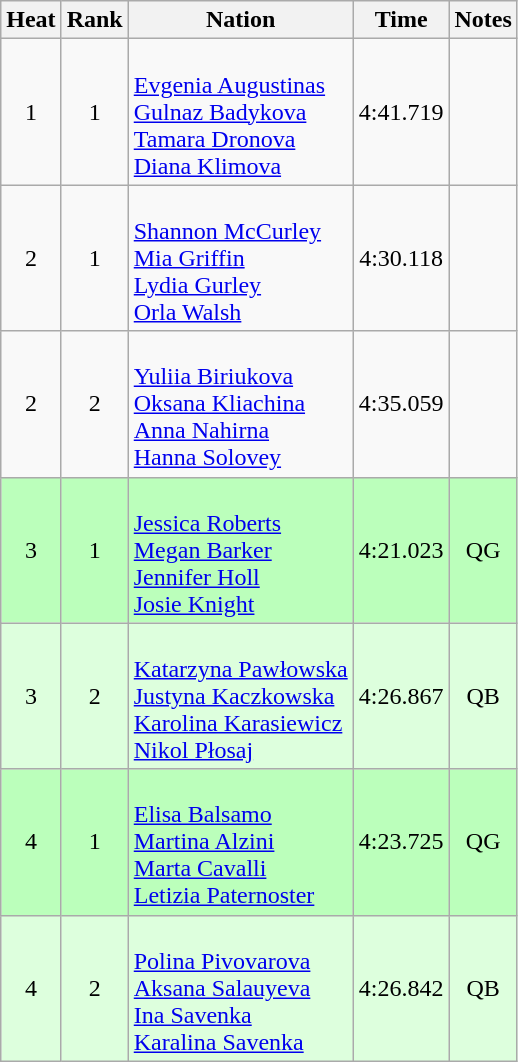<table class="wikitable sortable" style="text-align:center">
<tr>
<th>Heat</th>
<th>Rank</th>
<th>Nation</th>
<th>Time</th>
<th>Notes</th>
</tr>
<tr>
<td>1</td>
<td>1</td>
<td align=left><br><a href='#'>Evgenia Augustinas</a><br><a href='#'>Gulnaz Badykova</a><br><a href='#'>Tamara Dronova</a><br><a href='#'>Diana Klimova</a></td>
<td>4:41.719</td>
<td></td>
</tr>
<tr>
<td>2</td>
<td>1</td>
<td align=left><br><a href='#'>Shannon McCurley</a><br><a href='#'>Mia Griffin</a><br><a href='#'>Lydia Gurley</a><br><a href='#'>Orla Walsh</a></td>
<td>4:30.118</td>
<td></td>
</tr>
<tr>
<td>2</td>
<td>2</td>
<td align=left><br><a href='#'>Yuliia Biriukova</a><br><a href='#'>Oksana Kliachina</a><br><a href='#'>Anna Nahirna</a><br><a href='#'>Hanna Solovey</a></td>
<td>4:35.059</td>
<td></td>
</tr>
<tr bgcolor=bbffbb>
<td>3</td>
<td>1</td>
<td align=left><br><a href='#'>Jessica Roberts</a><br><a href='#'>Megan Barker</a><br><a href='#'>Jennifer Holl</a><br><a href='#'>Josie Knight</a></td>
<td>4:21.023</td>
<td>QG</td>
</tr>
<tr bgcolor=ddffdd>
<td>3</td>
<td>2</td>
<td align=left><br><a href='#'>Katarzyna Pawłowska</a><br><a href='#'>Justyna Kaczkowska</a><br><a href='#'>Karolina Karasiewicz</a><br><a href='#'>Nikol Płosaj</a></td>
<td>4:26.867</td>
<td>QB</td>
</tr>
<tr bgcolor=bbffbb>
<td>4</td>
<td>1</td>
<td align=left><br><a href='#'>Elisa Balsamo</a><br><a href='#'>Martina Alzini</a><br><a href='#'>Marta Cavalli</a><br><a href='#'>Letizia Paternoster</a></td>
<td>4:23.725</td>
<td>QG</td>
</tr>
<tr bgcolor=ddffdd>
<td>4</td>
<td>2</td>
<td align=left><br><a href='#'>Polina Pivovarova</a><br><a href='#'>Aksana Salauyeva</a><br><a href='#'>Ina Savenka</a><br><a href='#'>Karalina Savenka</a></td>
<td>4:26.842</td>
<td>QB</td>
</tr>
</table>
